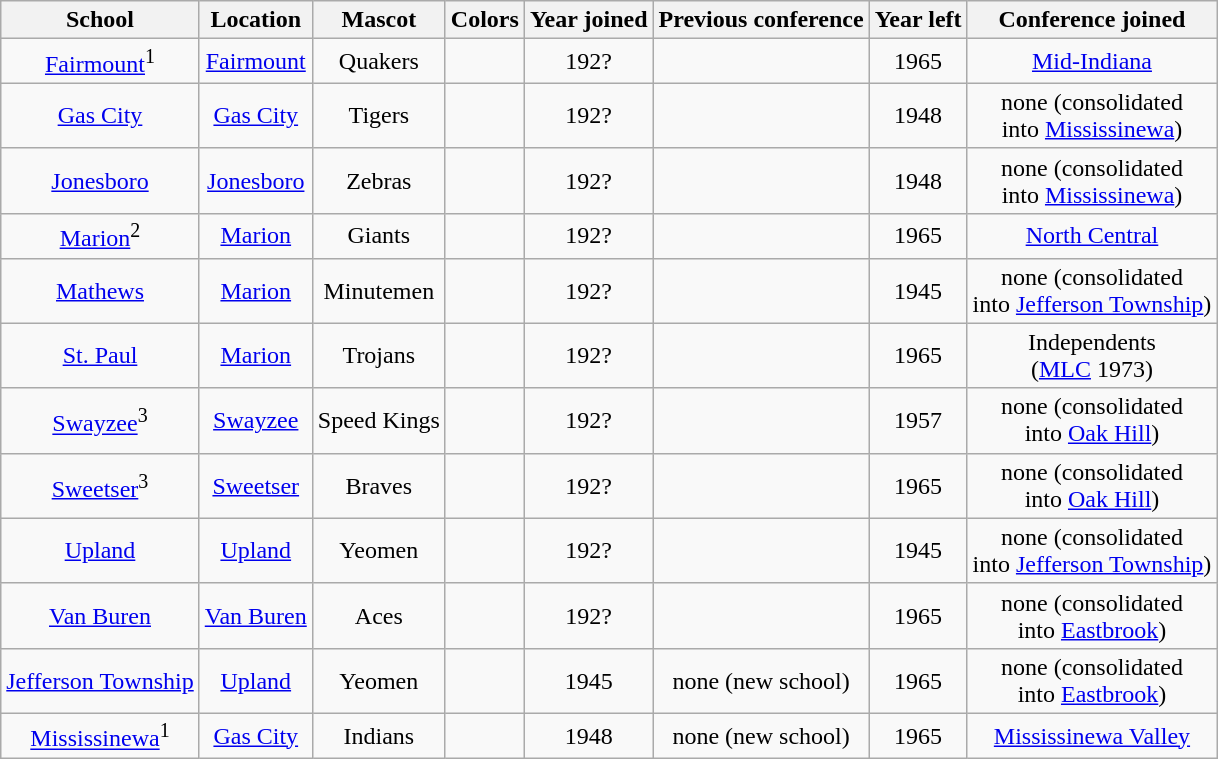<table class="wikitable" style="text-align:center;">
<tr>
<th>School</th>
<th>Location</th>
<th>Mascot</th>
<th>Colors</th>
<th>Year joined</th>
<th>Previous conference</th>
<th>Year left</th>
<th>Conference joined</th>
</tr>
<tr>
<td><a href='#'>Fairmount</a><sup>1</sup></td>
<td><a href='#'>Fairmount</a></td>
<td>Quakers</td>
<td>  </td>
<td>192?</td>
<td></td>
<td>1965</td>
<td><a href='#'>Mid-Indiana</a></td>
</tr>
<tr>
<td><a href='#'>Gas City</a></td>
<td><a href='#'>Gas City</a></td>
<td>Tigers</td>
<td> </td>
<td>192?</td>
<td></td>
<td>1948</td>
<td>none (consolidated<br>into <a href='#'>Mississinewa</a>)</td>
</tr>
<tr>
<td><a href='#'>Jonesboro</a></td>
<td><a href='#'>Jonesboro</a></td>
<td>Zebras</td>
<td> </td>
<td>192?</td>
<td></td>
<td>1948</td>
<td>none (consolidated<br>into <a href='#'>Mississinewa</a>)</td>
</tr>
<tr>
<td><a href='#'>Marion</a><sup>2</sup></td>
<td><a href='#'>Marion</a></td>
<td>Giants</td>
<td> </td>
<td>192?</td>
<td></td>
<td>1965</td>
<td><a href='#'>North Central</a></td>
</tr>
<tr>
<td><a href='#'>Mathews</a></td>
<td><a href='#'>Marion</a></td>
<td>Minutemen</td>
<td> </td>
<td>192?</td>
<td></td>
<td>1945</td>
<td>none (consolidated<br>into <a href='#'>Jefferson Township</a>)</td>
</tr>
<tr>
<td><a href='#'>St. Paul</a></td>
<td><a href='#'>Marion</a></td>
<td>Trojans</td>
<td> </td>
<td>192?</td>
<td></td>
<td>1965</td>
<td>Independents<br>(<a href='#'>MLC</a> 1973)</td>
</tr>
<tr>
<td><a href='#'>Swayzee</a><sup>3</sup></td>
<td><a href='#'>Swayzee</a></td>
<td>Speed Kings</td>
<td> </td>
<td>192?</td>
<td></td>
<td>1957</td>
<td>none (consolidated <br> into <a href='#'>Oak Hill</a>)</td>
</tr>
<tr>
<td><a href='#'>Sweetser</a><sup>3</sup></td>
<td><a href='#'>Sweetser</a></td>
<td>Braves</td>
<td> </td>
<td>192?</td>
<td></td>
<td>1965</td>
<td>none (consolidated <br> into <a href='#'>Oak Hill</a>)</td>
</tr>
<tr>
<td><a href='#'>Upland</a></td>
<td><a href='#'>Upland</a></td>
<td>Yeomen</td>
<td> </td>
<td>192?</td>
<td></td>
<td>1945</td>
<td>none (consolidated<br>into <a href='#'>Jefferson Township</a>)</td>
</tr>
<tr>
<td><a href='#'>Van Buren</a></td>
<td><a href='#'>Van Buren</a></td>
<td>Aces</td>
<td> </td>
<td>192?</td>
<td></td>
<td>1965</td>
<td>none (consolidated<br>into <a href='#'>Eastbrook</a>)</td>
</tr>
<tr>
<td><a href='#'>Jefferson Township</a></td>
<td><a href='#'>Upland</a></td>
<td>Yeomen</td>
<td> </td>
<td>1945</td>
<td>none (new school)</td>
<td>1965</td>
<td>none (consolidated<br>into <a href='#'>Eastbrook</a>)</td>
</tr>
<tr>
<td><a href='#'>Mississinewa</a><sup>1</sup></td>
<td><a href='#'>Gas City</a></td>
<td>Indians</td>
<td> </td>
<td>1948</td>
<td>none (new school)</td>
<td>1965</td>
<td><a href='#'>Mississinewa Valley</a></td>
</tr>
</table>
